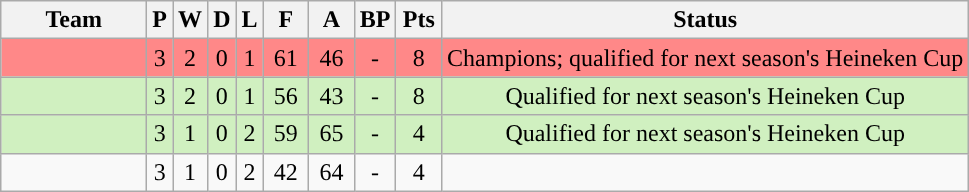<table class="wikitable" style="text-align:center;">
<tr>
<th width="90px">Team</th>
<th>P</th>
<th>W</th>
<th>D</th>
<th>L</th>
<th width="23px">F</th>
<th width="23px">A</th>
<th>BP</th>
<th width="23px">Pts</th>
<th>Status</th>
</tr>
<tr bgcolor="#FF8888">
<td></td>
<td>3</td>
<td>2</td>
<td>0</td>
<td>1</td>
<td>61</td>
<td>46</td>
<td>-</td>
<td>8</td>
<td>Champions; qualified for next season's Heineken Cup</td>
</tr>
<tr bgcolor="#D0F0C0">
<td></td>
<td>3</td>
<td>2</td>
<td>0</td>
<td>1</td>
<td>56</td>
<td>43</td>
<td>-</td>
<td>8</td>
<td>Qualified for next season's Heineken Cup</td>
</tr>
<tr bgcolor="#D0F0C0">
<td></td>
<td>3</td>
<td>1</td>
<td>0</td>
<td>2</td>
<td>59</td>
<td>65</td>
<td>-</td>
<td>4</td>
<td>Qualified for next season's Heineken Cup</td>
</tr>
<tr>
<td></td>
<td>3</td>
<td>1</td>
<td>0</td>
<td>2</td>
<td>42</td>
<td>64</td>
<td>-</td>
<td>4</td>
<td></td>
</tr>
</table>
